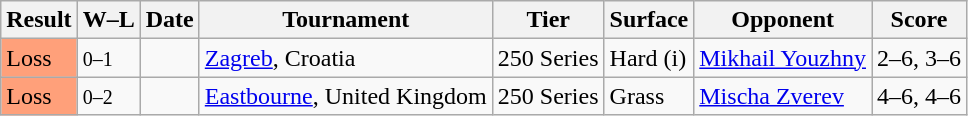<table class="sortable wikitable">
<tr>
<th>Result</th>
<th class="unsortable">W–L</th>
<th>Date</th>
<th>Tournament</th>
<th>Tier</th>
<th>Surface</th>
<th>Opponent</th>
<th class="unsortable">Score</th>
</tr>
<tr>
<td bgcolor=FFA07A>Loss</td>
<td><small>0–1</small></td>
<td><a href='#'></a></td>
<td><a href='#'>Zagreb</a>, Croatia</td>
<td>250 Series</td>
<td>Hard (i)</td>
<td> <a href='#'>Mikhail Youzhny</a></td>
<td>2–6, 3–6</td>
</tr>
<tr>
<td bgcolor=FFA07A>Loss</td>
<td><small>0–2</small></td>
<td><a href='#'></a></td>
<td><a href='#'>Eastbourne</a>, United Kingdom</td>
<td>250 Series</td>
<td>Grass</td>
<td> <a href='#'>Mischa Zverev</a></td>
<td>4–6, 4–6</td>
</tr>
</table>
